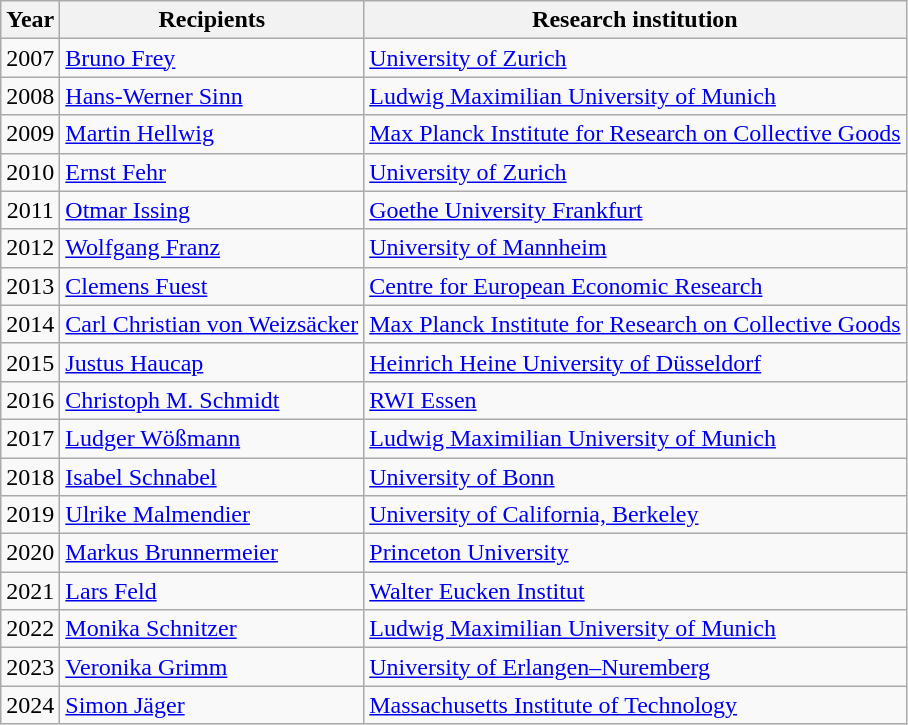<table class="wikitable sortable">
<tr>
<th>Year</th>
<th>Recipients</th>
<th>Research institution</th>
</tr>
<tr>
<td align="center">2007</td>
<td><a href='#'>Bruno Frey</a></td>
<td><a href='#'>University of Zurich</a></td>
</tr>
<tr>
<td align="center">2008</td>
<td><a href='#'>Hans-Werner Sinn</a></td>
<td><a href='#'>Ludwig Maximilian University of Munich</a></td>
</tr>
<tr>
<td align="center">2009</td>
<td><a href='#'>Martin Hellwig</a></td>
<td><a href='#'>Max Planck Institute for Research on Collective Goods</a></td>
</tr>
<tr>
<td align="center">2010</td>
<td><a href='#'>Ernst Fehr</a></td>
<td><a href='#'>University of Zurich</a></td>
</tr>
<tr>
<td align="center">2011</td>
<td><a href='#'>Otmar Issing</a></td>
<td><a href='#'>Goethe University Frankfurt</a></td>
</tr>
<tr>
<td align="center">2012</td>
<td><a href='#'>Wolfgang Franz</a></td>
<td><a href='#'>University of Mannheim</a></td>
</tr>
<tr>
<td align="center">2013</td>
<td><a href='#'>Clemens Fuest</a></td>
<td><a href='#'>Centre for European Economic Research</a></td>
</tr>
<tr>
<td align="center">2014</td>
<td><a href='#'>Carl Christian von Weizsäcker</a></td>
<td><a href='#'>Max Planck Institute for Research on Collective Goods</a></td>
</tr>
<tr>
<td align="center">2015</td>
<td><a href='#'>Justus Haucap</a></td>
<td><a href='#'>Heinrich Heine University of Düsseldorf</a></td>
</tr>
<tr>
<td align="center">2016</td>
<td><a href='#'>Christoph M. Schmidt</a></td>
<td><a href='#'>RWI Essen</a></td>
</tr>
<tr>
<td align="center">2017</td>
<td><a href='#'>Ludger Wößmann</a></td>
<td><a href='#'>Ludwig Maximilian University of Munich</a></td>
</tr>
<tr>
<td align="center">2018</td>
<td><a href='#'>Isabel Schnabel</a></td>
<td><a href='#'>University of Bonn</a></td>
</tr>
<tr>
<td align="center">2019</td>
<td><a href='#'>Ulrike Malmendier</a></td>
<td><a href='#'>University of California, Berkeley</a></td>
</tr>
<tr>
<td align="center">2020</td>
<td><a href='#'>Markus Brunnermeier</a></td>
<td><a href='#'>Princeton University</a></td>
</tr>
<tr>
<td align="center">2021</td>
<td><a href='#'>Lars Feld</a></td>
<td><a href='#'>Walter Eucken Institut</a></td>
</tr>
<tr>
<td align="center">2022</td>
<td><a href='#'>Monika Schnitzer</a></td>
<td><a href='#'>Ludwig Maximilian University of Munich</a></td>
</tr>
<tr>
<td align="center">2023</td>
<td><a href='#'>Veronika Grimm</a></td>
<td><a href='#'>University of Erlangen–Nuremberg</a></td>
</tr>
<tr>
<td align="center">2024</td>
<td><a href='#'>Simon Jäger</a></td>
<td><a href='#'>Massachusetts Institute of Technology</a></td>
</tr>
</table>
